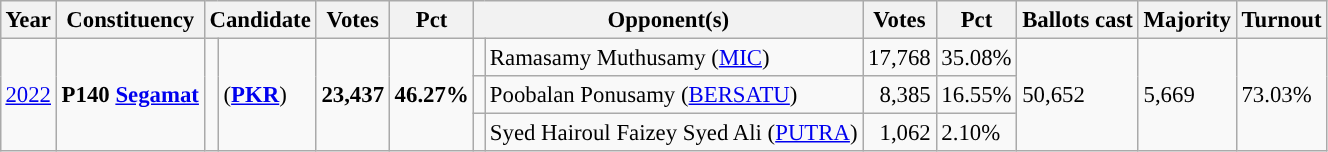<table class="wikitable" style="margin:0.5em ; font-size:95%">
<tr>
<th>Year</th>
<th>Constituency</th>
<th colspan=2>Candidate</th>
<th>Votes</th>
<th>Pct</th>
<th colspan=2>Opponent(s)</th>
<th>Votes</th>
<th>Pct</th>
<th>Ballots cast</th>
<th>Majority</th>
<th>Turnout</th>
</tr>
<tr>
<td rowspan="3"><a href='#'>2022</a></td>
<td rowspan="3"><strong>P140 <a href='#'>Segamat</a></strong></td>
<td rowspan="3" ></td>
<td rowspan="3"> (<a href='#'><strong>PKR</strong></a>)</td>
<td rowspan="3" align="right"><strong>23,437</strong></td>
<td rowspan="3"><strong>46.27%</strong></td>
<td></td>
<td>Ramasamy Muthusamy (<a href='#'>MIC</a>)</td>
<td align="right">17,768</td>
<td>35.08%</td>
<td rowspan="3">50,652</td>
<td rowspan="3">5,669</td>
<td rowspan="3">73.03%</td>
</tr>
<tr>
<td bgcolor=></td>
<td>Poobalan Ponusamy	(<a href='#'>BERSATU</a>)</td>
<td align="right">8,385</td>
<td>16.55%</td>
</tr>
<tr>
<td></td>
<td>Syed Hairoul Faizey Syed Ali (<a href='#'>PUTRA</a>)</td>
<td align="right">1,062</td>
<td>2.10%</td>
</tr>
</table>
